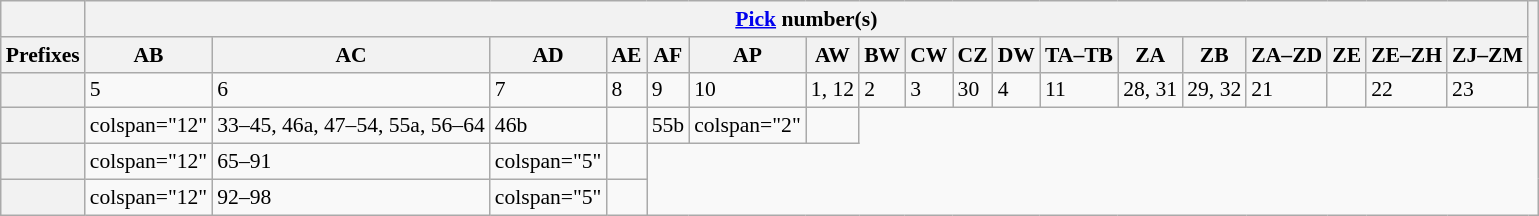<table class="wikitable" style="font-size:90%">
<tr>
<th></th>
<th colspan="18"><a href='#'>Pick</a> number(s)</th>
<th rowspan="2"></th>
</tr>
<tr>
<th>Prefixes</th>
<th>AB</th>
<th>AC</th>
<th>AD</th>
<th>AE</th>
<th>AF</th>
<th>AP</th>
<th>AW</th>
<th>BW</th>
<th>CW</th>
<th>CZ</th>
<th>DW</th>
<th>TA–TB</th>
<th>ZA</th>
<th>ZB</th>
<th>ZA–ZD</th>
<th>ZE</th>
<th>ZE–ZH</th>
<th>ZJ–ZM</th>
</tr>
<tr>
<th></th>
<td>5</td>
<td>6</td>
<td>7</td>
<td>8</td>
<td>9</td>
<td>10</td>
<td>1, 12</td>
<td>2</td>
<td>3</td>
<td>30</td>
<td>4</td>
<td>11</td>
<td>28, 31</td>
<td>29, 32</td>
<td>21</td>
<td></td>
<td>22</td>
<td>23</td>
<td></td>
</tr>
<tr>
<th></th>
<td>colspan="12" </td>
<td>33–45, 46a, 47–54, 55a, 56–64</td>
<td>46b</td>
<td></td>
<td>55b</td>
<td>colspan="2" </td>
<td></td>
</tr>
<tr>
<th></th>
<td>colspan="12" </td>
<td>65–91</td>
<td>colspan="5"  </td>
<td></td>
</tr>
<tr>
<th></th>
<td>colspan="12" </td>
<td>92–98</td>
<td>colspan="5"  </td>
<td></td>
</tr>
</table>
